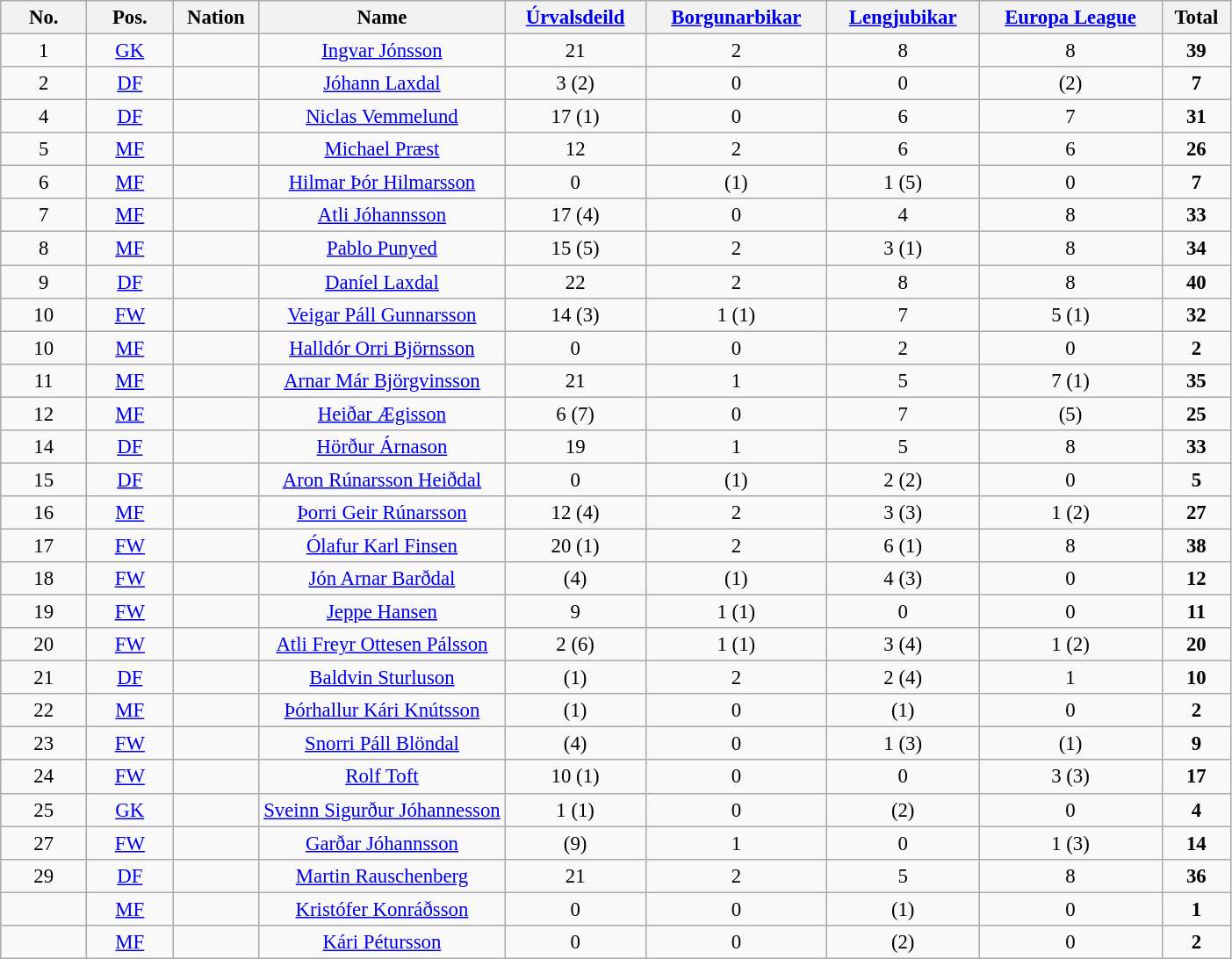<table class="wikitable sortable" style="font-size: 95%; text-align: center;">
<tr>
<th width="7%"><strong>No.</strong></th>
<th width="7%"><strong>Pos.</strong></th>
<th width="7%"><strong>Nation</strong></th>
<th width="20%"><strong>Name</strong></th>
<th><a href='#'>Úrvalsdeild</a></th>
<th><a href='#'>Borgunarbikar</a></th>
<th><a href='#'>Lengjubikar</a></th>
<th><a href='#'>Europa League</a></th>
<th>Total</th>
</tr>
<tr>
<td>1</td>
<td><a href='#'>GK</a></td>
<td></td>
<td><a href='#'>Ingvar Jónsson</a></td>
<td>21</td>
<td>2</td>
<td>8</td>
<td>8</td>
<td><strong>39</strong> </td>
</tr>
<tr>
<td>2</td>
<td><a href='#'>DF</a></td>
<td></td>
<td><a href='#'>Jóhann Laxdal</a></td>
<td>3 (2)</td>
<td>0</td>
<td>0</td>
<td>(2)</td>
<td><strong>7</strong> </td>
</tr>
<tr>
<td>4</td>
<td><a href='#'>DF</a></td>
<td></td>
<td><a href='#'>Niclas Vemmelund</a></td>
<td>17 (1)</td>
<td>0</td>
<td>6</td>
<td>7</td>
<td><strong>31</strong> </td>
</tr>
<tr>
<td>5</td>
<td><a href='#'>MF</a></td>
<td></td>
<td><a href='#'>Michael Præst</a></td>
<td>12</td>
<td>2</td>
<td>6</td>
<td>6</td>
<td><strong>26</strong> </td>
</tr>
<tr>
<td>6</td>
<td><a href='#'>MF</a></td>
<td></td>
<td><a href='#'>Hilmar Þór Hilmarsson</a></td>
<td>0</td>
<td>(1)</td>
<td>1 (5)</td>
<td>0</td>
<td><strong>7</strong> </td>
</tr>
<tr>
<td>7</td>
<td><a href='#'>MF</a></td>
<td></td>
<td><a href='#'>Atli Jóhannsson</a></td>
<td>17 (4)</td>
<td>0</td>
<td>4</td>
<td>8</td>
<td><strong>33</strong> </td>
</tr>
<tr>
<td>8</td>
<td><a href='#'>MF</a></td>
<td></td>
<td><a href='#'>Pablo Punyed</a></td>
<td>15 (5)</td>
<td>2</td>
<td>3 (1)</td>
<td>8</td>
<td><strong>34</strong> </td>
</tr>
<tr>
<td>9</td>
<td><a href='#'>DF</a></td>
<td></td>
<td><a href='#'>Daníel Laxdal</a></td>
<td>22</td>
<td>2</td>
<td>8</td>
<td>8</td>
<td><strong>40</strong> </td>
</tr>
<tr>
<td>10</td>
<td><a href='#'>FW</a></td>
<td></td>
<td><a href='#'>Veigar Páll Gunnarsson</a></td>
<td>14 (3)</td>
<td>1 (1)</td>
<td>7</td>
<td>5 (1)</td>
<td><strong>32</strong> </td>
</tr>
<tr>
<td>10</td>
<td><a href='#'>MF</a></td>
<td></td>
<td><a href='#'>Halldór Orri Björnsson</a></td>
<td>0</td>
<td>0</td>
<td>2</td>
<td>0</td>
<td><strong>2</strong> </td>
</tr>
<tr>
<td>11</td>
<td><a href='#'>MF</a></td>
<td></td>
<td><a href='#'>Arnar Már Björgvinsson</a></td>
<td>21</td>
<td>1</td>
<td>5</td>
<td>7 (1)</td>
<td><strong>35</strong> </td>
</tr>
<tr>
<td>12</td>
<td><a href='#'>MF</a></td>
<td></td>
<td><a href='#'>Heiðar Ægisson</a></td>
<td>6 (7)</td>
<td>0</td>
<td>7</td>
<td>(5)</td>
<td><strong>25</strong> </td>
</tr>
<tr>
<td>14</td>
<td><a href='#'>DF</a></td>
<td></td>
<td><a href='#'>Hörður Árnason</a></td>
<td>19</td>
<td>1</td>
<td>5</td>
<td>8</td>
<td><strong>33</strong> </td>
</tr>
<tr>
<td>15</td>
<td><a href='#'>DF</a></td>
<td></td>
<td><a href='#'>Aron Rúnarsson Heiðdal</a></td>
<td>0</td>
<td>(1)</td>
<td>2 (2)</td>
<td>0</td>
<td><strong>5</strong> </td>
</tr>
<tr>
<td>16</td>
<td><a href='#'>MF</a></td>
<td></td>
<td><a href='#'>Þorri Geir Rúnarsson</a></td>
<td>12 (4)</td>
<td>2</td>
<td>3 (3)</td>
<td>1 (2)</td>
<td><strong>27</strong> </td>
</tr>
<tr>
<td>17</td>
<td><a href='#'>FW</a></td>
<td></td>
<td><a href='#'>Ólafur Karl Finsen</a></td>
<td>20 (1)</td>
<td>2</td>
<td>6 (1)</td>
<td>8</td>
<td><strong>38</strong> </td>
</tr>
<tr>
<td>18</td>
<td><a href='#'>FW</a></td>
<td></td>
<td><a href='#'>Jón Arnar Barðdal</a></td>
<td>(4)</td>
<td>(1)</td>
<td>4 (3)</td>
<td>0</td>
<td><strong>12</strong> </td>
</tr>
<tr>
<td>19</td>
<td><a href='#'>FW</a></td>
<td></td>
<td><a href='#'>Jeppe Hansen</a></td>
<td>9</td>
<td>1 (1)</td>
<td>0</td>
<td>0</td>
<td><strong>11</strong> </td>
</tr>
<tr>
<td>20</td>
<td><a href='#'>FW</a></td>
<td></td>
<td><a href='#'>Atli Freyr Ottesen Pálsson</a></td>
<td>2 (6)</td>
<td>1 (1)</td>
<td>3 (4)</td>
<td>1 (2)</td>
<td><strong>20</strong> </td>
</tr>
<tr>
<td>21</td>
<td><a href='#'>DF</a></td>
<td></td>
<td><a href='#'>Baldvin Sturluson</a></td>
<td>(1)</td>
<td>2</td>
<td>2 (4)</td>
<td>1</td>
<td><strong>10</strong> </td>
</tr>
<tr>
<td>22</td>
<td><a href='#'>MF</a></td>
<td></td>
<td><a href='#'>Þórhallur Kári Knútsson</a></td>
<td>(1)</td>
<td>0</td>
<td>(1)</td>
<td>0</td>
<td><strong>2</strong> </td>
</tr>
<tr>
<td>23</td>
<td><a href='#'>FW</a></td>
<td></td>
<td><a href='#'>Snorri Páll Blöndal</a></td>
<td>(4)</td>
<td>0</td>
<td>1 (3)</td>
<td>(1)</td>
<td><strong>9</strong> </td>
</tr>
<tr>
<td>24</td>
<td><a href='#'>FW</a></td>
<td></td>
<td><a href='#'>Rolf Toft</a></td>
<td>10 (1)</td>
<td>0</td>
<td>0</td>
<td>3 (3)</td>
<td><strong>17</strong> </td>
</tr>
<tr>
<td>25</td>
<td><a href='#'>GK</a></td>
<td></td>
<td><a href='#'>Sveinn Sigurður Jóhannesson</a></td>
<td>1 (1)</td>
<td>0</td>
<td>(2)</td>
<td>0</td>
<td><strong>4</strong> </td>
</tr>
<tr>
<td>27</td>
<td><a href='#'>FW</a></td>
<td></td>
<td><a href='#'>Garðar Jóhannsson</a></td>
<td>(9)</td>
<td>1</td>
<td>0</td>
<td>1 (3)</td>
<td><strong>14</strong> </td>
</tr>
<tr>
<td>29</td>
<td><a href='#'>DF</a></td>
<td></td>
<td><a href='#'>Martin Rauschenberg</a></td>
<td>21</td>
<td>2</td>
<td>5</td>
<td>8</td>
<td><strong>36</strong> </td>
</tr>
<tr>
<td></td>
<td><a href='#'>MF</a></td>
<td></td>
<td><a href='#'>Kristófer Konráðsson</a></td>
<td>0</td>
<td>0</td>
<td>(1)</td>
<td>0</td>
<td><strong>1</strong> </td>
</tr>
<tr>
<td></td>
<td><a href='#'>MF</a></td>
<td></td>
<td><a href='#'>Kári Pétursson</a></td>
<td>0</td>
<td>0</td>
<td>(2)</td>
<td>0</td>
<td><strong>2</strong> </td>
</tr>
</table>
